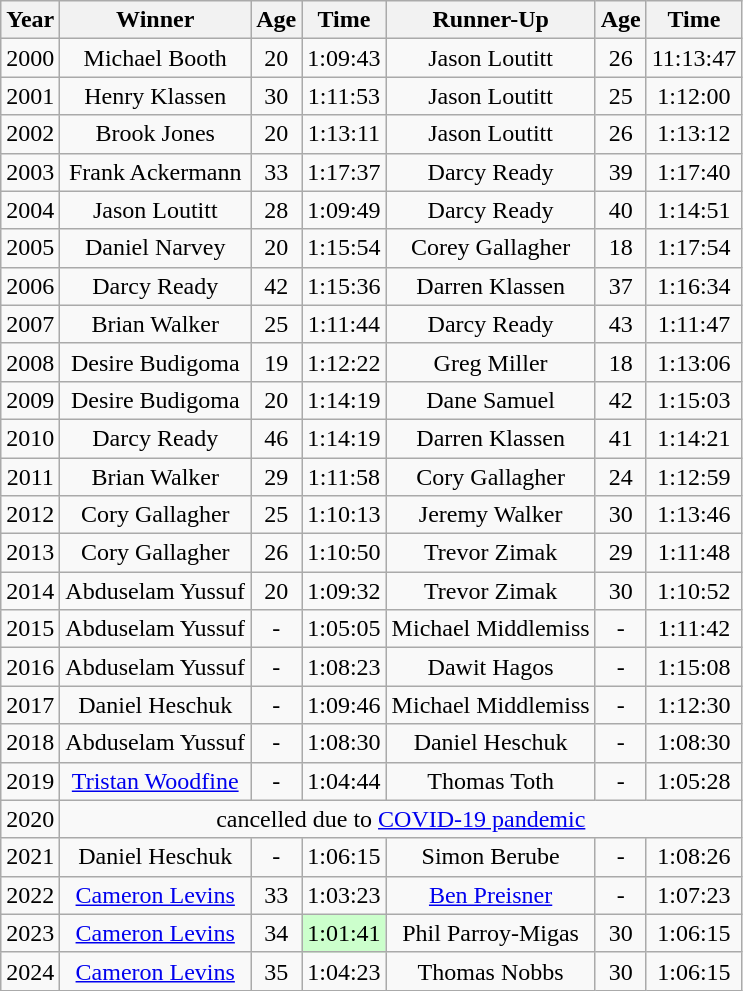<table class="wikitable" style="text-align:center;">
<tr>
<th>Year</th>
<th>Winner</th>
<th>Age</th>
<th>Time</th>
<th>Runner-Up</th>
<th>Age</th>
<th>Time</th>
</tr>
<tr>
<td>2000</td>
<td>Michael Booth</td>
<td>20</td>
<td>1:09:43</td>
<td>Jason Loutitt</td>
<td>26</td>
<td>11:13:47</td>
</tr>
<tr>
<td>2001</td>
<td>Henry Klassen</td>
<td>30</td>
<td>1:11:53</td>
<td>Jason Loutitt</td>
<td>25</td>
<td>1:12:00</td>
</tr>
<tr>
<td>2002</td>
<td>Brook Jones</td>
<td>20</td>
<td>1:13:11</td>
<td>Jason Loutitt</td>
<td>26</td>
<td>1:13:12</td>
</tr>
<tr>
<td>2003</td>
<td>Frank Ackermann</td>
<td>33</td>
<td>1:17:37</td>
<td>Darcy Ready</td>
<td>39</td>
<td>1:17:40</td>
</tr>
<tr>
<td>2004</td>
<td>Jason Loutitt</td>
<td>28</td>
<td>1:09:49</td>
<td>Darcy Ready</td>
<td>40</td>
<td>1:14:51</td>
</tr>
<tr>
<td>2005</td>
<td>Daniel Narvey</td>
<td>20</td>
<td>1:15:54</td>
<td>Corey Gallagher</td>
<td>18</td>
<td>1:17:54</td>
</tr>
<tr>
<td>2006</td>
<td>Darcy Ready</td>
<td>42</td>
<td>1:15:36</td>
<td>Darren Klassen</td>
<td>37</td>
<td>1:16:34</td>
</tr>
<tr>
<td>2007</td>
<td>Brian Walker</td>
<td>25</td>
<td>1:11:44</td>
<td>Darcy Ready</td>
<td>43</td>
<td>1:11:47</td>
</tr>
<tr>
<td>2008</td>
<td>Desire Budigoma</td>
<td>19</td>
<td>1:12:22</td>
<td>Greg Miller</td>
<td>18</td>
<td>1:13:06</td>
</tr>
<tr>
<td>2009</td>
<td>Desire Budigoma</td>
<td>20</td>
<td>1:14:19</td>
<td>Dane Samuel</td>
<td>42</td>
<td>1:15:03</td>
</tr>
<tr>
<td>2010</td>
<td>Darcy Ready</td>
<td>46</td>
<td>1:14:19</td>
<td>Darren Klassen</td>
<td>41</td>
<td>1:14:21</td>
</tr>
<tr>
<td>2011</td>
<td>Brian Walker</td>
<td>29</td>
<td>1:11:58</td>
<td>Cory Gallagher</td>
<td>24</td>
<td>1:12:59</td>
</tr>
<tr>
<td>2012</td>
<td>Cory Gallagher</td>
<td>25</td>
<td>1:10:13</td>
<td>Jeremy Walker</td>
<td>30</td>
<td>1:13:46</td>
</tr>
<tr>
<td>2013</td>
<td>Cory Gallagher</td>
<td>26</td>
<td>1:10:50</td>
<td>Trevor Zimak</td>
<td>29</td>
<td>1:11:48</td>
</tr>
<tr>
<td>2014</td>
<td>Abduselam Yussuf</td>
<td>20</td>
<td>1:09:32</td>
<td>Trevor Zimak</td>
<td>30</td>
<td>1:10:52</td>
</tr>
<tr>
<td>2015</td>
<td>Abduselam Yussuf</td>
<td>-</td>
<td>1:05:05</td>
<td>Michael Middlemiss</td>
<td>-</td>
<td>1:11:42</td>
</tr>
<tr>
<td>2016</td>
<td>Abduselam Yussuf</td>
<td>-</td>
<td>1:08:23</td>
<td>Dawit Hagos</td>
<td>-</td>
<td>1:15:08</td>
</tr>
<tr>
<td>2017</td>
<td>Daniel Heschuk</td>
<td>-</td>
<td>1:09:46</td>
<td>Michael Middlemiss</td>
<td>-</td>
<td>1:12:30</td>
</tr>
<tr>
<td>2018</td>
<td>Abduselam Yussuf</td>
<td>-</td>
<td>1:08:30</td>
<td>Daniel Heschuk</td>
<td>-</td>
<td>1:08:30</td>
</tr>
<tr>
<td>2019</td>
<td><a href='#'>Tristan Woodfine</a></td>
<td>-</td>
<td>1:04:44</td>
<td>Thomas Toth</td>
<td>-</td>
<td>1:05:28</td>
</tr>
<tr>
<td>2020</td>
<td colspan="6">cancelled due to <a href='#'>COVID-19 pandemic</a></td>
</tr>
<tr>
<td>2021</td>
<td>Daniel Heschuk</td>
<td>-</td>
<td>1:06:15</td>
<td>Simon Berube</td>
<td>-</td>
<td>1:08:26</td>
</tr>
<tr>
<td>2022</td>
<td><a href='#'>Cameron Levins</a></td>
<td>33</td>
<td>1:03:23</td>
<td><a href='#'>Ben Preisner</a></td>
<td>-</td>
<td>1:07:23</td>
</tr>
<tr>
<td>2023</td>
<td><a href='#'>Cameron Levins</a></td>
<td>34</td>
<td bgcolor="#CCFFCC">1:01:41</td>
<td>Phil Parroy-Migas</td>
<td>30</td>
<td>1:06:15</td>
</tr>
<tr>
<td>2024</td>
<td><a href='#'>Cameron Levins</a></td>
<td>35</td>
<td>1:04:23</td>
<td>Thomas Nobbs</td>
<td>30</td>
<td>1:06:15</td>
</tr>
</table>
